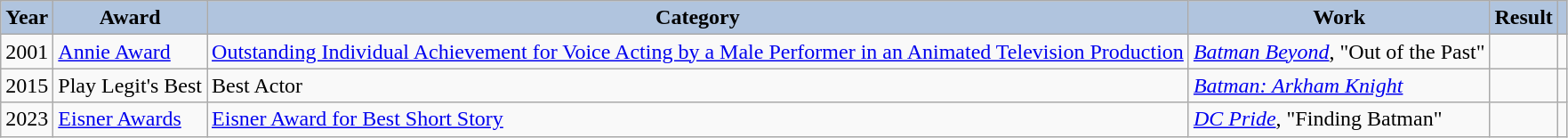<table class="wikitable">
<tr style="text-align:center;">
<th style="background:#B0C4DE">Year</th>
<th style="background:#B0C4DE">Award</th>
<th style="background:#B0C4DE">Category</th>
<th style="background:#B0C4DE">Work</th>
<th style="background:#B0C4DE">Result</th>
<th style="background:#B0C4DE" scope="col" class="unsortable"></th>
</tr>
<tr>
<td>2001</td>
<td><a href='#'>Annie Award</a></td>
<td><a href='#'>Outstanding Individual Achievement for Voice Acting by a Male Performer in an Animated Television Production</a></td>
<td><em><a href='#'>Batman Beyond</a></em>, "Out of the Past"</td>
<td></td>
<td></td>
</tr>
<tr>
<td>2015</td>
<td>Play Legit's Best</td>
<td>Best Actor</td>
<td><em><a href='#'>Batman: Arkham Knight</a></em></td>
<td></td>
<td></td>
</tr>
<tr>
<td>2023</td>
<td><a href='#'>Eisner Awards</a></td>
<td><a href='#'>Eisner Award for Best Short Story</a></td>
<td><em><a href='#'>DC Pride</a></em>, "Finding Batman"</td>
<td></td>
<td></td>
</tr>
</table>
